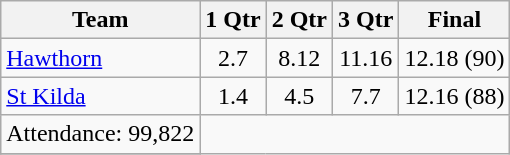<table class="wikitable">
<tr>
<th>Team</th>
<th>1 Qtr</th>
<th>2 Qtr</th>
<th>3 Qtr</th>
<th>Final</th>
</tr>
<tr>
<td><a href='#'>Hawthorn</a></td>
<td align=center>2.7</td>
<td align=center>8.12</td>
<td align=center>11.16</td>
<td align=center>12.18 (90)</td>
</tr>
<tr>
<td><a href='#'>St Kilda</a></td>
<td align=center>1.4</td>
<td align=center>4.5</td>
<td align=center>7.7</td>
<td align=center>12.16 (88)</td>
</tr>
<tr>
<td align=center>Attendance: 99,822</td>
</tr>
<tr>
</tr>
</table>
